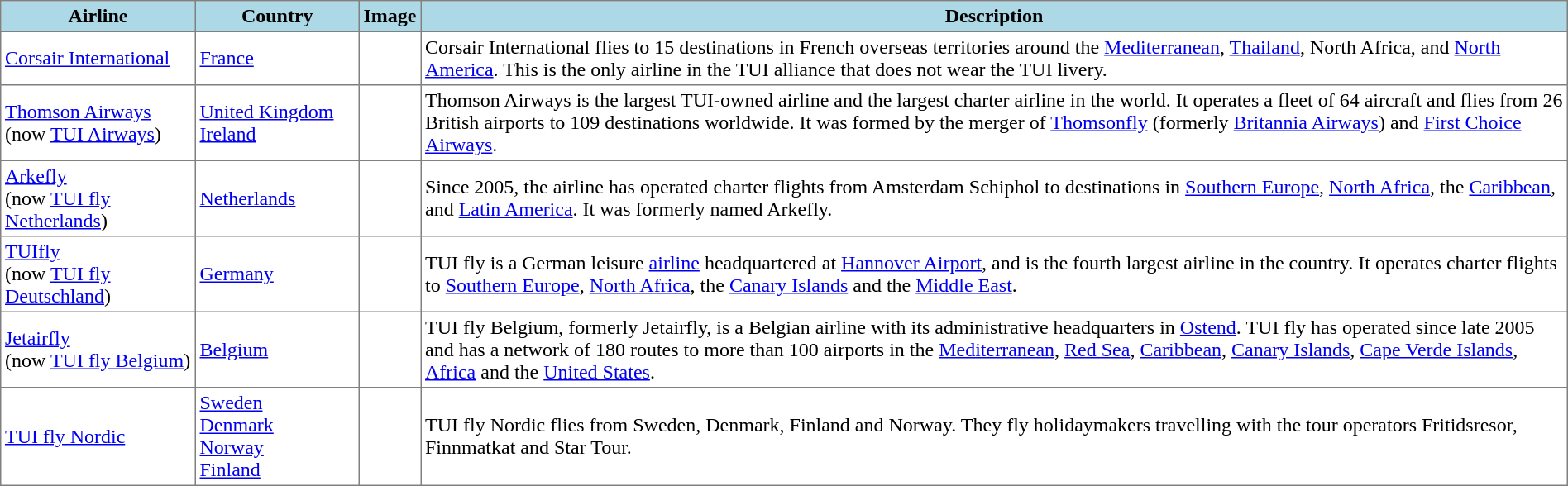<table class="toccolours" border="1" cellpadding="3" style="margin:1em auto; border-collapse:collapse">
<tr style="background:lightblue;">
<th style="width:150px;">Airline</th>
<th style="width:125px;">Country</th>
<th>Image</th>
<th>Description</th>
</tr>
<tr>
<td><a href='#'>Corsair International</a></td>
<td> <a href='#'>France</a></td>
<td></td>
<td>Corsair International flies to 15 destinations in French overseas territories around the <a href='#'>Mediterranean</a>, <a href='#'>Thailand</a>, North Africa, and <a href='#'>North America</a>. This is the only airline in the TUI alliance that does not wear the TUI livery.</td>
</tr>
<tr>
<td><a href='#'>Thomson Airways</a> <br>(now <a href='#'>TUI Airways</a>)</td>
<td> <a href='#'>United Kingdom</a> <a href='#'>Ireland</a></td>
<td></td>
<td>Thomson Airways is the largest TUI-owned airline and the largest charter airline in the world. It operates a fleet of 64 aircraft and flies from 26 British airports to 109 destinations worldwide. It was formed by the merger of <a href='#'>Thomsonfly</a> (formerly <a href='#'>Britannia Airways</a>) and <a href='#'>First Choice Airways</a>.</td>
</tr>
<tr>
<td><a href='#'>Arkefly</a> <br>(now <a href='#'>TUI fly Netherlands</a>)</td>
<td> <a href='#'>Netherlands</a></td>
<td></td>
<td>Since 2005, the airline has operated charter flights from Amsterdam Schiphol to destinations in <a href='#'>Southern Europe</a>, <a href='#'>North Africa</a>, the <a href='#'>Caribbean</a>, and <a href='#'>Latin America</a>. It was formerly named Arkefly.</td>
</tr>
<tr>
<td><a href='#'>TUIfly</a> <br>(now <a href='#'>TUI fly Deutschland</a>)</td>
<td> <a href='#'>Germany</a></td>
<td></td>
<td>TUI fly is a German leisure <a href='#'>airline</a> headquartered at <a href='#'>Hannover Airport</a>, and is the fourth largest airline in the country. It operates charter flights to <a href='#'>Southern Europe</a>, <a href='#'>North Africa</a>, the <a href='#'>Canary Islands</a> and the <a href='#'>Middle East</a>.</td>
</tr>
<tr>
<td><a href='#'>Jetairfly</a> <br>(now <a href='#'>TUI fly Belgium</a>)</td>
<td> <a href='#'>Belgium</a></td>
<td></td>
<td>TUI fly Belgium, formerly Jetairfly, is a Belgian airline with its administrative headquarters in <a href='#'>Ostend</a>. TUI fly has operated since late 2005 and has a network of 180 routes to more than 100 airports in the <a href='#'>Mediterranean</a>, <a href='#'>Red Sea</a>, <a href='#'>Caribbean</a>, <a href='#'>Canary Islands</a>, <a href='#'>Cape Verde Islands</a>, <a href='#'>Africa</a> and the <a href='#'>United States</a>.</td>
</tr>
<tr>
<td><a href='#'>TUI fly Nordic</a></td>
<td> <a href='#'>Sweden</a><br> <a href='#'>Denmark</a><br> <a href='#'>Norway</a><br> <a href='#'>Finland</a></td>
<td></td>
<td>TUI fly Nordic flies from Sweden, Denmark, Finland and Norway. They fly holidaymakers travelling with the tour operators Fritidsresor, Finnmatkat and Star Tour.</td>
</tr>
</table>
